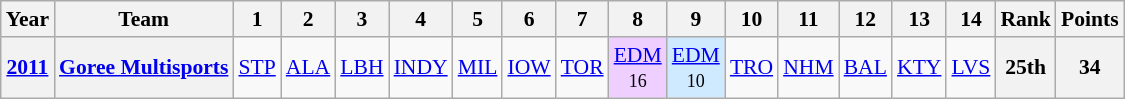<table class="wikitable" style="text-align:center; font-size:90%">
<tr>
<th>Year</th>
<th>Team</th>
<th>1</th>
<th>2</th>
<th>3</th>
<th>4</th>
<th>5</th>
<th>6</th>
<th>7</th>
<th>8</th>
<th>9</th>
<th>10</th>
<th>11</th>
<th>12</th>
<th>13</th>
<th>14</th>
<th>Rank</th>
<th>Points</th>
</tr>
<tr>
<th><a href='#'>2011</a></th>
<th><a href='#'>Goree Multisports</a></th>
<td><a href='#'>STP</a></td>
<td><a href='#'>ALA</a></td>
<td><a href='#'>LBH</a></td>
<td><a href='#'>INDY</a></td>
<td><a href='#'>MIL</a></td>
<td><a href='#'>IOW</a></td>
<td><a href='#'>TOR</a></td>
<td style="background:#EFCFFF;"><a href='#'>EDM</a><br><small>16</small></td>
<td style="background:#CFEAFF;"><a href='#'>EDM</a><br><small>10</small></td>
<td><a href='#'>TRO</a></td>
<td><a href='#'>NHM</a></td>
<td><a href='#'>BAL</a></td>
<td><a href='#'>KTY</a></td>
<td><a href='#'>LVS</a></td>
<th>25th</th>
<th>34</th>
</tr>
</table>
